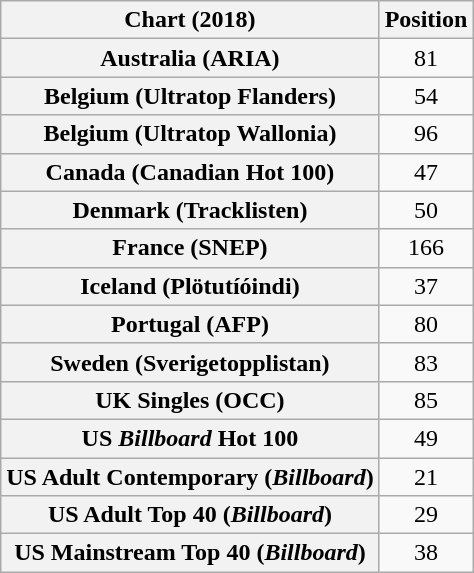<table class="wikitable sortable plainrowheaders" style="text-align:center">
<tr>
<th scope="col">Chart (2018)</th>
<th scope="col">Position</th>
</tr>
<tr>
<th scope="row">Australia (ARIA)</th>
<td>81</td>
</tr>
<tr>
<th scope="row">Belgium (Ultratop Flanders)</th>
<td>54</td>
</tr>
<tr>
<th scope="row">Belgium (Ultratop Wallonia)</th>
<td>96</td>
</tr>
<tr>
<th scope="row">Canada (Canadian Hot 100)</th>
<td>47</td>
</tr>
<tr>
<th scope="row">Denmark (Tracklisten)</th>
<td>50</td>
</tr>
<tr>
<th scope="row">France (SNEP)</th>
<td>166</td>
</tr>
<tr>
<th scope="row">Iceland (Plötutíóindi)</th>
<td>37</td>
</tr>
<tr>
<th scope="row">Portugal (AFP)</th>
<td>80</td>
</tr>
<tr>
<th scope="row">Sweden (Sverigetopplistan)</th>
<td>83</td>
</tr>
<tr>
<th scope="row">UK Singles (OCC)</th>
<td>85</td>
</tr>
<tr>
<th scope="row">US <em>Billboard</em> Hot 100</th>
<td>49</td>
</tr>
<tr>
<th scope="row">US Adult Contemporary (<em>Billboard</em>)</th>
<td>21</td>
</tr>
<tr>
<th scope="row">US Adult Top 40 (<em>Billboard</em>)</th>
<td>29</td>
</tr>
<tr>
<th scope="row">US Mainstream Top 40 (<em>Billboard</em>)</th>
<td>38</td>
</tr>
</table>
